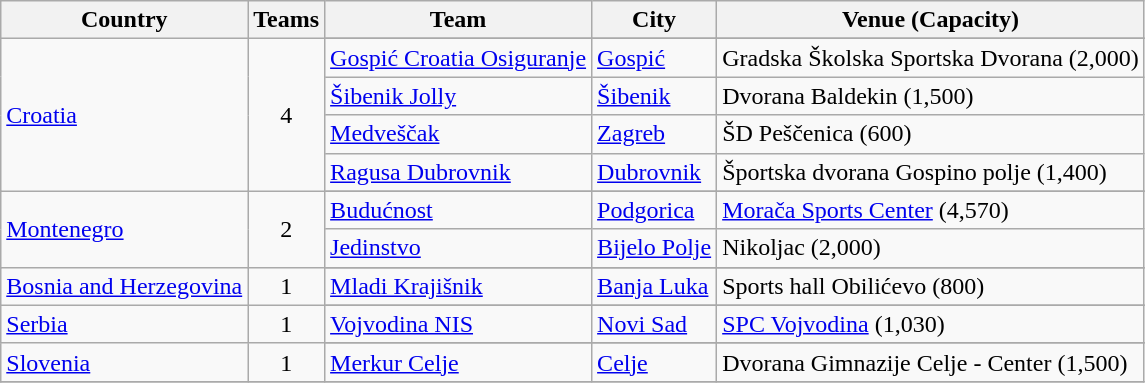<table class="wikitable">
<tr>
<th>Country</th>
<th>Teams</th>
<th>Team</th>
<th>City</th>
<th>Venue (Capacity)</th>
</tr>
<tr>
<td rowspan=5> <a href='#'>Croatia</a></td>
<td align=center rowspan=5>4</td>
</tr>
<tr>
<td><a href='#'>Gospić Croatia Osiguranje</a></td>
<td><a href='#'>Gospić</a></td>
<td>Gradska Školska Sportska Dvorana (2,000)</td>
</tr>
<tr>
<td><a href='#'>Šibenik Jolly</a></td>
<td><a href='#'>Šibenik</a></td>
<td>Dvorana Baldekin (1,500)</td>
</tr>
<tr>
<td><a href='#'>Medveščak</a></td>
<td><a href='#'>Zagreb</a></td>
<td>ŠD Peščenica (600)</td>
</tr>
<tr>
<td><a href='#'>Ragusa Dubrovnik</a></td>
<td><a href='#'>Dubrovnik</a></td>
<td>Športska dvorana Gospino polje (1,400)</td>
</tr>
<tr>
<td rowspan=3> <a href='#'>Montenegro</a></td>
<td align=center rowspan=3>2</td>
</tr>
<tr>
<td><a href='#'>Budućnost</a></td>
<td><a href='#'>Podgorica</a></td>
<td><a href='#'>Morača Sports Center</a> (4,570)</td>
</tr>
<tr>
<td><a href='#'>Jedinstvo</a></td>
<td><a href='#'>Bijelo Polje</a></td>
<td>Nikoljac (2,000)</td>
</tr>
<tr>
<td rowspan=2> <a href='#'>Bosnia and Herzegovina</a></td>
<td align=center rowspan=2>1</td>
</tr>
<tr>
<td><a href='#'>Mladi Krajišnik</a></td>
<td><a href='#'>Banja Luka</a></td>
<td>Sports hall Obilićevo (800)</td>
</tr>
<tr>
<td rowspan=2> <a href='#'>Serbia</a></td>
<td align=center rowspan=2>1</td>
</tr>
<tr>
<td><a href='#'>Vojvodina NIS</a></td>
<td><a href='#'>Novi Sad</a></td>
<td><a href='#'>SPC Vojvodina</a> (1,030)</td>
</tr>
<tr>
<td rowspan=2> <a href='#'>Slovenia</a></td>
<td align=center rowspan=2>1</td>
</tr>
<tr>
<td><a href='#'>Merkur Celje</a></td>
<td><a href='#'>Celje</a></td>
<td>Dvorana Gimnazije Celje - Center (1,500)</td>
</tr>
<tr>
</tr>
</table>
